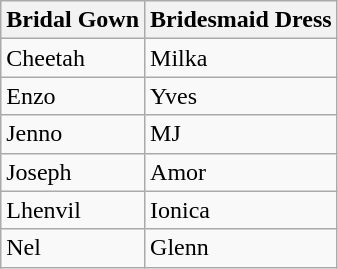<table class="wikitable">
<tr>
<th>Bridal Gown</th>
<th>Bridesmaid Dress</th>
</tr>
<tr>
<td>Cheetah</td>
<td>Milka</td>
</tr>
<tr>
<td>Enzo</td>
<td>Yves</td>
</tr>
<tr>
<td>Jenno</td>
<td>MJ</td>
</tr>
<tr>
<td>Joseph</td>
<td>Amor</td>
</tr>
<tr>
<td>Lhenvil</td>
<td>Ionica</td>
</tr>
<tr>
<td>Nel</td>
<td>Glenn</td>
</tr>
</table>
